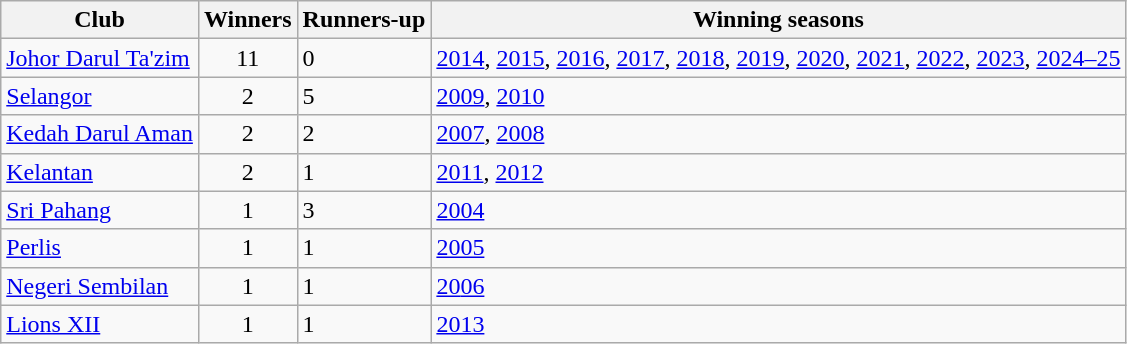<table class="wikitable" style="text-align: left;">
<tr>
<th>Club</th>
<th>Winners</th>
<th>Runners-up</th>
<th>Winning seasons</th>
</tr>
<tr>
<td><a href='#'>Johor Darul Ta'zim</a></td>
<td style="text-align:center">11</td>
<td>0</td>
<td><a href='#'>2014</a>, <a href='#'>2015</a>, <a href='#'>2016</a>, <a href='#'>2017</a>, <a href='#'>2018</a>, <a href='#'>2019</a>, <a href='#'>2020</a>, <a href='#'>2021</a>, <a href='#'>2022</a>, <a href='#'>2023</a>, <a href='#'>2024–25</a></td>
</tr>
<tr>
<td><a href='#'>Selangor</a></td>
<td style="text-align:center">2</td>
<td>5</td>
<td><a href='#'>2009</a>, <a href='#'>2010</a></td>
</tr>
<tr>
<td><a href='#'>Kedah Darul Aman</a></td>
<td style="text-align:center">2</td>
<td>2</td>
<td><a href='#'>2007</a>, <a href='#'>2008</a></td>
</tr>
<tr>
<td><a href='#'>Kelantan</a></td>
<td style="text-align:center">2</td>
<td>1</td>
<td><a href='#'>2011</a>, <a href='#'>2012</a></td>
</tr>
<tr>
<td><a href='#'>Sri Pahang</a></td>
<td style="text-align:center">1</td>
<td>3</td>
<td><a href='#'>2004</a></td>
</tr>
<tr>
<td><a href='#'>Perlis</a></td>
<td style="text-align:center">1</td>
<td>1</td>
<td><a href='#'>2005</a></td>
</tr>
<tr>
<td><a href='#'>Negeri Sembilan</a></td>
<td style="text-align:center">1</td>
<td>1</td>
<td><a href='#'>20</a><a href='#'>06</a></td>
</tr>
<tr>
<td> <a href='#'>Lions XII</a></td>
<td style="text-align:center">1</td>
<td>1</td>
<td><a href='#'>2013</a></td>
</tr>
</table>
